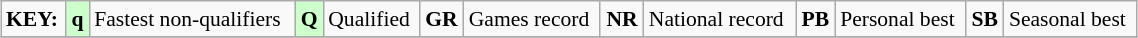<table class="wikitable" style="margin:0.5em auto; font-size:90%;position:relative;" width=60%>
<tr>
<td><strong>KEY:</strong></td>
<td bgcolor=ccffcc align=center><strong>q</strong></td>
<td>Fastest non-qualifiers</td>
<td bgcolor=ccffcc align=center><strong>Q</strong></td>
<td>Qualified</td>
<td align=center><strong>GR</strong></td>
<td>Games record</td>
<td align=center><strong>NR</strong></td>
<td>National record</td>
<td align=center><strong>PB</strong></td>
<td>Personal best</td>
<td align=center><strong>SB</strong></td>
<td>Seasonal best</td>
</tr>
<tr>
</tr>
</table>
